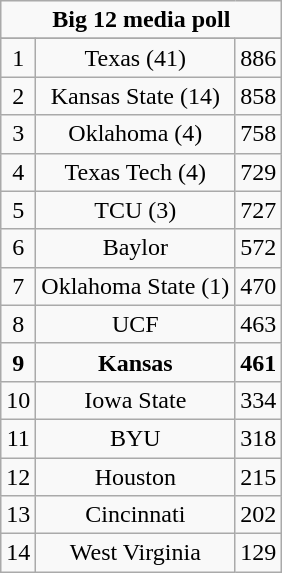<table class="wikitable" style="display: inline-table;">
<tr>
<td align="center" Colspan="3"><strong>Big 12 media poll</strong></td>
</tr>
<tr align="center">
</tr>
<tr align="center">
<td>1</td>
<td>Texas (41)</td>
<td>886</td>
</tr>
<tr align="center">
<td>2</td>
<td>Kansas State (14)</td>
<td>858</td>
</tr>
<tr align="center">
<td>3</td>
<td>Oklahoma (4)</td>
<td>758</td>
</tr>
<tr align="center">
<td>4</td>
<td>Texas Tech (4)</td>
<td>729</td>
</tr>
<tr align="center">
<td>5</td>
<td>TCU (3)</td>
<td>727</td>
</tr>
<tr align="center">
<td>6</td>
<td>Baylor</td>
<td>572</td>
</tr>
<tr align="center">
<td>7</td>
<td>Oklahoma State (1)</td>
<td>470</td>
</tr>
<tr align="center">
<td>8</td>
<td>UCF</td>
<td>463</td>
</tr>
<tr align="center">
<td><strong>9</strong></td>
<td><strong>Kansas</strong></td>
<td><strong>461</strong></td>
</tr>
<tr align="center">
<td>10</td>
<td>Iowa State</td>
<td>334</td>
</tr>
<tr align="center">
<td>11</td>
<td>BYU</td>
<td>318</td>
</tr>
<tr align="center">
<td>12</td>
<td>Houston</td>
<td>215</td>
</tr>
<tr align="center">
<td>13</td>
<td>Cincinnati</td>
<td>202</td>
</tr>
<tr align="center">
<td>14</td>
<td>West Virginia</td>
<td>129</td>
</tr>
</table>
